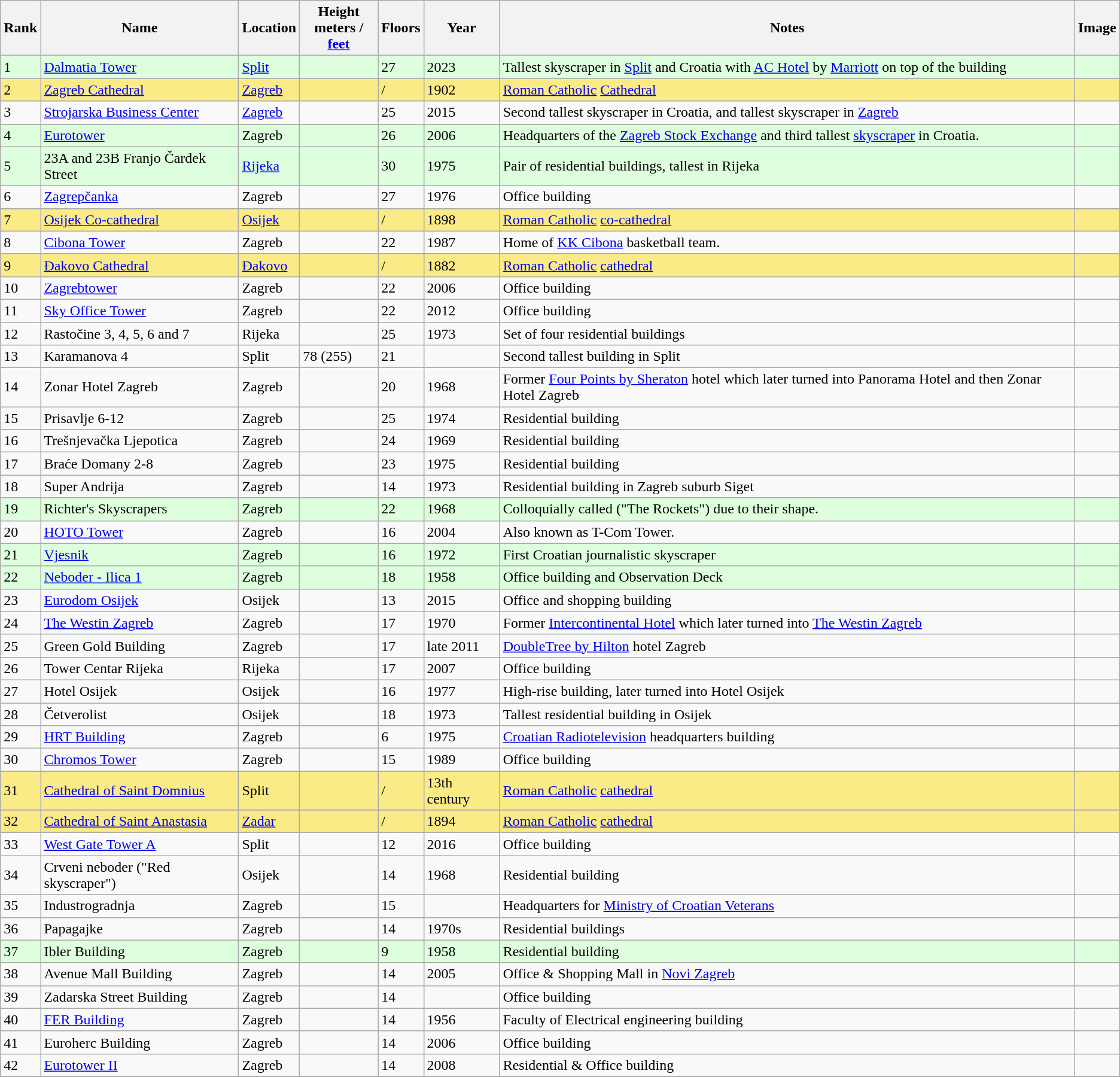<table class="wikitable sortable">
<tr>
<th>Rank</th>
<th>Name</th>
<th>Location</th>
<th>Height<br>meters / <a href='#'>feet</a></th>
<th>Floors</th>
<th>Year</th>
<th>Notes</th>
<th class="unsortable">Image</th>
</tr>
<tr style="background:#dfd;">
<td>1</td>
<td><a href='#'>Dalmatia Tower</a></td>
<td><a href='#'>Split</a></td>
<td></td>
<td>27</td>
<td>2023</td>
<td>Tallest skyscraper in <a href='#'>Split</a> and Croatia with <a href='#'>AC Hotel</a> by <a href='#'>Marriott</a> on top of the building</td>
<td></td>
</tr>
<tr style="background:#FAEB86;">
<td>2</td>
<td><a href='#'>Zagreb Cathedral</a></td>
<td><a href='#'>Zagreb</a></td>
<td></td>
<td>/</td>
<td>1902</td>
<td><a href='#'>Roman Catholic</a> <a href='#'>Cathedral</a></td>
<td></td>
</tr>
<tr>
<td>3</td>
<td><a href='#'>Strojarska Business Center</a></td>
<td><a href='#'>Zagreb</a></td>
<td></td>
<td>25</td>
<td>2015</td>
<td>Second tallest skyscraper in Croatia, and tallest skyscraper in <a href='#'>Zagreb</a></td>
<td></td>
</tr>
<tr>
</tr>
<tr style="background:#dfd;">
<td>4</td>
<td><a href='#'>Eurotower</a></td>
<td>Zagreb</td>
<td></td>
<td>26</td>
<td>2006</td>
<td>Headquarters of the <a href='#'>Zagreb Stock Exchange</a> and third tallest <a href='#'>skyscraper</a> in Croatia.</td>
<td></td>
</tr>
<tr style="background:#dfd;">
<td>5</td>
<td>23A and 23B Franjo Čardek Street</td>
<td><a href='#'>Rijeka</a></td>
<td></td>
<td>30</td>
<td>1975</td>
<td>Pair of residential buildings, tallest in Rijeka</td>
<td></td>
</tr>
<tr>
<td>6</td>
<td><a href='#'>Zagrepčanka</a></td>
<td>Zagreb</td>
<td></td>
<td>27</td>
<td>1976</td>
<td>Office building</td>
<td></td>
</tr>
<tr>
</tr>
<tr style="background:#FAEB86;">
<td>7</td>
<td><a href='#'>Osijek Co-cathedral</a></td>
<td><a href='#'>Osijek</a></td>
<td></td>
<td>/</td>
<td>1898</td>
<td><a href='#'>Roman Catholic</a> <a href='#'>co-cathedral</a></td>
<td></td>
</tr>
<tr>
<td>8</td>
<td><a href='#'>Cibona Tower</a></td>
<td>Zagreb</td>
<td></td>
<td>22</td>
<td>1987</td>
<td>Home of <a href='#'>KK Cibona</a> basketball team.</td>
<td></td>
</tr>
<tr>
</tr>
<tr style="background:#FAEB86;">
<td>9</td>
<td><a href='#'>Đakovo Cathedral</a></td>
<td><a href='#'>Đakovo</a></td>
<td></td>
<td>/</td>
<td>1882</td>
<td><a href='#'>Roman Catholic</a> <a href='#'>cathedral</a></td>
<td></td>
</tr>
<tr>
<td>10</td>
<td><a href='#'>Zagrebtower</a></td>
<td>Zagreb</td>
<td></td>
<td>22</td>
<td>2006</td>
<td>Office building</td>
<td></td>
</tr>
<tr>
<td>11</td>
<td><a href='#'>Sky Office Tower</a></td>
<td>Zagreb</td>
<td></td>
<td>22</td>
<td>2012</td>
<td>Office building</td>
<td></td>
</tr>
<tr>
<td>12</td>
<td>Rastočine 3, 4, 5, 6 and 7</td>
<td>Rijeka</td>
<td></td>
<td>25</td>
<td>1973</td>
<td>Set of four residential buildings</td>
<td></td>
</tr>
<tr>
<td>13</td>
<td>Karamanova 4</td>
<td>Split</td>
<td>78 (255)</td>
<td>21</td>
<td></td>
<td>Second tallest building in Split</td>
<td></td>
</tr>
<tr>
<td>14</td>
<td>Zonar Hotel Zagreb</td>
<td>Zagreb</td>
<td></td>
<td>20</td>
<td>1968</td>
<td>Former <a href='#'>Four Points by Sheraton</a> hotel which later turned into Panorama Hotel and then Zonar Hotel Zagreb</td>
<td></td>
</tr>
<tr>
<td>15</td>
<td>Prisavlje 6-12 </td>
<td>Zagreb</td>
<td></td>
<td>25</td>
<td>1974</td>
<td>Residential building</td>
<td></td>
</tr>
<tr>
<td>16</td>
<td>Trešnjevačka Ljepotica</td>
<td>Zagreb</td>
<td></td>
<td>24</td>
<td>1969</td>
<td>Residential building</td>
<td></td>
</tr>
<tr>
<td>17</td>
<td>Braće Domany 2-8 </td>
<td>Zagreb</td>
<td></td>
<td>23</td>
<td>1975</td>
<td>Residential building</td>
<td></td>
</tr>
<tr>
<td>18</td>
<td>Super Andrija</td>
<td>Zagreb</td>
<td></td>
<td>14</td>
<td>1973</td>
<td>Residential building in Zagreb suburb Siget</td>
<td></td>
</tr>
<tr style="background:#dfd;">
<td>19</td>
<td>Richter's Skyscrapers</td>
<td>Zagreb</td>
<td></td>
<td>22</td>
<td>1968</td>
<td>Colloquially called  ("The Rockets") due to their shape.</td>
<td></td>
</tr>
<tr>
<td>20</td>
<td><a href='#'>HOTO Tower</a></td>
<td>Zagreb</td>
<td></td>
<td>16</td>
<td>2004</td>
<td>Also known as T-Com Tower.</td>
<td></td>
</tr>
<tr style="background:#dfd;">
<td>21</td>
<td><a href='#'>Vjesnik</a></td>
<td>Zagreb</td>
<td></td>
<td>16</td>
<td>1972</td>
<td>First Croatian journalistic skyscraper </td>
<td></td>
</tr>
<tr style="background:#dfd;">
<td>22</td>
<td><a href='#'>Neboder - Ilica 1</a></td>
<td>Zagreb</td>
<td></td>
<td>18</td>
<td>1958</td>
<td>Office building and Observation Deck</td>
<td></td>
</tr>
<tr>
<td>23</td>
<td><a href='#'>Eurodom Osijek</a></td>
<td>Osijek</td>
<td></td>
<td>13</td>
<td>2015</td>
<td>Office and shopping building</td>
<td></td>
</tr>
<tr>
<td>24</td>
<td><a href='#'>The Westin Zagreb</a></td>
<td>Zagreb</td>
<td></td>
<td>17</td>
<td>1970</td>
<td>Former <a href='#'>Intercontinental Hotel</a> which later turned into <a href='#'>The Westin Zagreb</a></td>
<td></td>
</tr>
<tr>
<td>25</td>
<td>Green Gold Building</td>
<td>Zagreb</td>
<td></td>
<td>17</td>
<td>late 2011 </td>
<td><a href='#'>DoubleTree by Hilton</a> hotel Zagreb</td>
<td></td>
</tr>
<tr>
<td>26</td>
<td>Tower Centar Rijeka</td>
<td>Rijeka</td>
<td></td>
<td>17</td>
<td>2007</td>
<td>Office building</td>
<td></td>
</tr>
<tr>
<td>27</td>
<td>Hotel Osijek</td>
<td>Osijek</td>
<td></td>
<td>16</td>
<td>1977</td>
<td>High-rise building, later turned into Hotel Osijek</td>
<td></td>
</tr>
<tr>
<td>28</td>
<td>Četverolist</td>
<td>Osijek</td>
<td></td>
<td>18</td>
<td>1973</td>
<td>Tallest residential building in Osijek</td>
<td></td>
</tr>
<tr>
<td>29</td>
<td><a href='#'>HRT Building</a></td>
<td>Zagreb</td>
<td></td>
<td>6</td>
<td>1975</td>
<td><a href='#'>Croatian Radiotelevision</a> headquarters building</td>
<td></td>
</tr>
<tr>
<td>30</td>
<td><a href='#'>Chromos Tower</a></td>
<td>Zagreb</td>
<td></td>
<td>15</td>
<td>1989</td>
<td>Office building</td>
<td></td>
</tr>
<tr>
</tr>
<tr style="background:#FAEB86;">
<td>31</td>
<td><a href='#'>Cathedral of Saint Domnius</a></td>
<td>Split</td>
<td></td>
<td>/</td>
<td>13th century</td>
<td><a href='#'>Roman Catholic</a> <a href='#'>cathedral</a></td>
<td></td>
</tr>
<tr>
</tr>
<tr style="background:#FAEB86;">
<td>32</td>
<td><a href='#'>Cathedral of Saint Anastasia</a></td>
<td><a href='#'>Zadar</a></td>
<td></td>
<td>/</td>
<td>1894</td>
<td><a href='#'>Roman Catholic</a> <a href='#'>cathedral</a></td>
<td></td>
</tr>
<tr>
<td>33</td>
<td><a href='#'>West Gate Tower A</a></td>
<td>Split</td>
<td></td>
<td>12</td>
<td>2016</td>
<td>Office building</td>
<td></td>
</tr>
<tr>
<td>34</td>
<td>Crveni neboder ("Red skyscraper")</td>
<td>Osijek</td>
<td></td>
<td>14</td>
<td>1968</td>
<td>Residential building</td>
<td></td>
</tr>
<tr>
<td>35</td>
<td>Industrogradnja</td>
<td>Zagreb</td>
<td></td>
<td>15</td>
<td></td>
<td>Headquarters for <a href='#'>Ministry of Croatian Veterans</a></td>
<td></td>
</tr>
<tr>
<td>36</td>
<td>Papagajke</td>
<td>Zagreb</td>
<td></td>
<td>14</td>
<td>1970s</td>
<td>Residential buildings</td>
<td></td>
</tr>
<tr style="background:#dfd;">
<td>37</td>
<td>Ibler Building</td>
<td>Zagreb</td>
<td></td>
<td>9</td>
<td>1958</td>
<td>Residential building</td>
<td></td>
</tr>
<tr>
<td>38</td>
<td>Avenue Mall Building</td>
<td>Zagreb</td>
<td></td>
<td>14</td>
<td>2005</td>
<td>Office & Shopping Mall in <a href='#'>Novi Zagreb</a></td>
<td></td>
</tr>
<tr>
<td>39</td>
<td>Zadarska Street Building</td>
<td>Zagreb</td>
<td></td>
<td>14</td>
<td></td>
<td>Office building</td>
<td></td>
</tr>
<tr>
<td>40</td>
<td><a href='#'>FER Building</a></td>
<td>Zagreb</td>
<td></td>
<td>14</td>
<td>1956</td>
<td>Faculty of Electrical engineering building</td>
<td></td>
</tr>
<tr>
<td>41</td>
<td>Euroherc Building</td>
<td>Zagreb</td>
<td></td>
<td>14</td>
<td>2006</td>
<td>Office building</td>
<td></td>
</tr>
<tr>
<td>42</td>
<td><a href='#'>Eurotower II</a></td>
<td>Zagreb</td>
<td></td>
<td>14</td>
<td>2008</td>
<td>Residential & Office building</td>
<td></td>
</tr>
<tr>
</tr>
</table>
